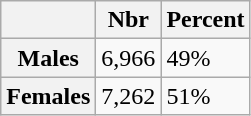<table class="wikitable sortable" style="text-align:left">
<tr>
<th scope="col"></th>
<th scope="col">Nbr</th>
<th scope="col">Percent</th>
</tr>
<tr>
<th scope="row">Males</th>
<td>6,966</td>
<td>49%</td>
</tr>
<tr>
<th scope="row">Females</th>
<td>7,262</td>
<td>51%</td>
</tr>
</table>
